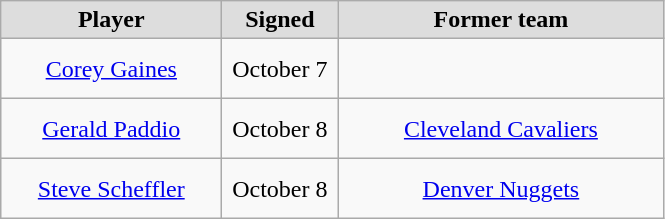<table class="wikitable" style="text-align: center">
<tr align="center" bgcolor="#dddddd">
<td style="width:140px"><strong>Player</strong></td>
<td style="width:70px"><strong>Signed</strong></td>
<td style="width:210px"><strong>Former team</strong></td>
</tr>
<tr style="height:40px">
<td><a href='#'>Corey Gaines</a></td>
<td>October 7</td>
<td></td>
</tr>
<tr style="height:40px">
<td><a href='#'>Gerald Paddio</a></td>
<td>October 8</td>
<td><a href='#'>Cleveland Cavaliers</a></td>
</tr>
<tr style="height:40px">
<td><a href='#'>Steve Scheffler</a></td>
<td>October 8</td>
<td><a href='#'>Denver Nuggets</a></td>
</tr>
</table>
